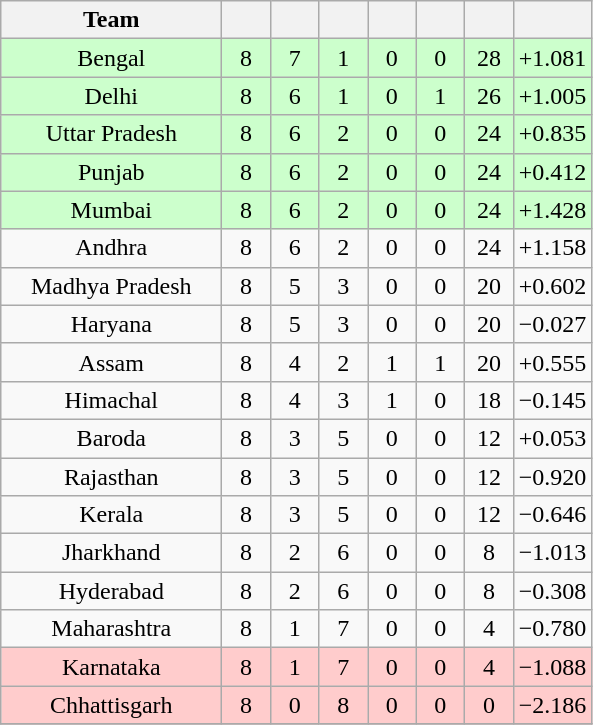<table class="wikitable" style="text-align:center">
<tr>
<th style="width:140px;">Team</th>
<th style="width:25px;"></th>
<th style="width:25px;"></th>
<th style="width:25px;"></th>
<th style="width:25px;"></th>
<th style="width:25px;"></th>
<th style="width:25px;"></th>
<th style="width:40px;"></th>
</tr>
<tr style="background:#cfc;">
<td>Bengal</td>
<td>8</td>
<td>7</td>
<td>1</td>
<td>0</td>
<td>0</td>
<td>28</td>
<td>+1.081</td>
</tr>
<tr style="background:#cfc;">
<td>Delhi</td>
<td>8</td>
<td>6</td>
<td>1</td>
<td>0</td>
<td>1</td>
<td>26</td>
<td>+1.005</td>
</tr>
<tr style="background:#cfc;">
<td>Uttar Pradesh</td>
<td>8</td>
<td>6</td>
<td>2</td>
<td>0</td>
<td>0</td>
<td>24</td>
<td>+0.835</td>
</tr>
<tr style="background:#cfc;">
<td>Punjab</td>
<td>8</td>
<td>6</td>
<td>2</td>
<td>0</td>
<td>0</td>
<td>24</td>
<td>+0.412</td>
</tr>
<tr style="background:#cfc;">
<td>Mumbai</td>
<td>8</td>
<td>6</td>
<td>2</td>
<td>0</td>
<td>0</td>
<td>24</td>
<td>+1.428</td>
</tr>
<tr>
<td>Andhra</td>
<td>8</td>
<td>6</td>
<td>2</td>
<td>0</td>
<td>0</td>
<td>24</td>
<td>+1.158</td>
</tr>
<tr>
<td>Madhya Pradesh</td>
<td>8</td>
<td>5</td>
<td>3</td>
<td>0</td>
<td>0</td>
<td>20</td>
<td>+0.602</td>
</tr>
<tr>
<td>Haryana</td>
<td>8</td>
<td>5</td>
<td>3</td>
<td>0</td>
<td>0</td>
<td>20</td>
<td>−0.027</td>
</tr>
<tr>
<td>Assam</td>
<td>8</td>
<td>4</td>
<td>2</td>
<td>1</td>
<td>1</td>
<td>20</td>
<td>+0.555</td>
</tr>
<tr>
<td>Himachal</td>
<td>8</td>
<td>4</td>
<td>3</td>
<td>1</td>
<td>0</td>
<td>18</td>
<td>−0.145</td>
</tr>
<tr>
<td>Baroda</td>
<td>8</td>
<td>3</td>
<td>5</td>
<td>0</td>
<td>0</td>
<td>12</td>
<td>+0.053</td>
</tr>
<tr>
<td>Rajasthan</td>
<td>8</td>
<td>3</td>
<td>5</td>
<td>0</td>
<td>0</td>
<td>12</td>
<td>−0.920</td>
</tr>
<tr>
<td>Kerala</td>
<td>8</td>
<td>3</td>
<td>5</td>
<td>0</td>
<td>0</td>
<td>12</td>
<td>−0.646</td>
</tr>
<tr>
<td>Jharkhand</td>
<td>8</td>
<td>2</td>
<td>6</td>
<td>0</td>
<td>0</td>
<td>8</td>
<td>−1.013</td>
</tr>
<tr>
<td>Hyderabad</td>
<td>8</td>
<td>2</td>
<td>6</td>
<td>0</td>
<td>0</td>
<td>8</td>
<td>−0.308</td>
</tr>
<tr>
<td>Maharashtra</td>
<td>8</td>
<td>1</td>
<td>7</td>
<td>0</td>
<td>0</td>
<td>4</td>
<td>−0.780</td>
</tr>
<tr style="background:#fcc">
<td>Karnataka</td>
<td>8</td>
<td>1</td>
<td>7</td>
<td>0</td>
<td>0</td>
<td>4</td>
<td>−1.088</td>
</tr>
<tr style="background:#fcc">
<td>Chhattisgarh</td>
<td>8</td>
<td>0</td>
<td>8</td>
<td>0</td>
<td>0</td>
<td>0</td>
<td>−2.186</td>
</tr>
<tr>
</tr>
</table>
